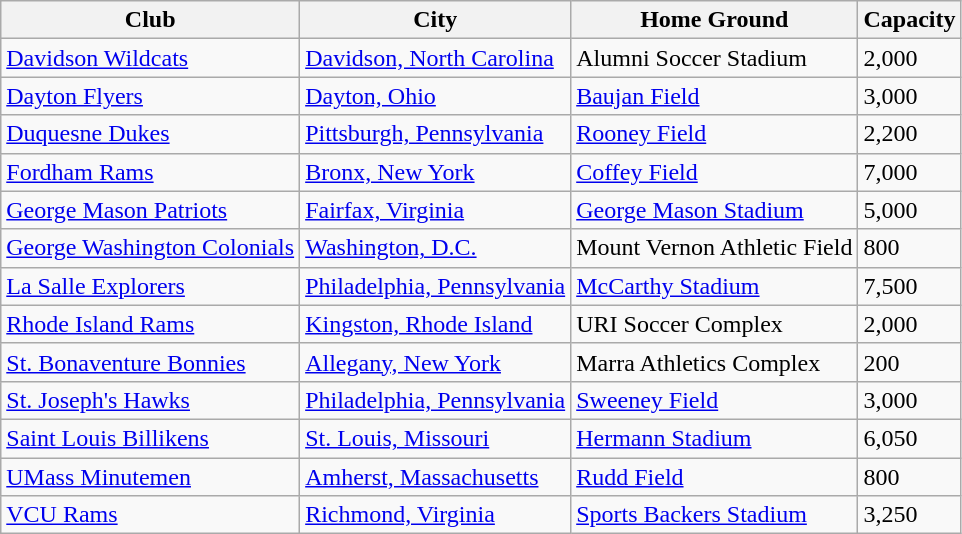<table class="wikitable sortable">
<tr>
<th>Club</th>
<th>City</th>
<th>Home Ground</th>
<th>Capacity</th>
</tr>
<tr>
<td><a href='#'>Davidson Wildcats</a></td>
<td><a href='#'>Davidson, North Carolina</a></td>
<td>Alumni Soccer Stadium</td>
<td>2,000</td>
</tr>
<tr>
<td><a href='#'>Dayton Flyers</a></td>
<td><a href='#'>Dayton, Ohio</a></td>
<td><a href='#'>Baujan Field</a></td>
<td>3,000</td>
</tr>
<tr>
<td><a href='#'>Duquesne Dukes</a></td>
<td><a href='#'>Pittsburgh, Pennsylvania</a></td>
<td><a href='#'>Rooney Field</a></td>
<td>2,200</td>
</tr>
<tr>
<td><a href='#'>Fordham Rams</a></td>
<td><a href='#'>Bronx, New York</a></td>
<td><a href='#'>Coffey Field</a></td>
<td>7,000</td>
</tr>
<tr>
<td><a href='#'>George Mason Patriots</a></td>
<td><a href='#'>Fairfax, Virginia</a></td>
<td><a href='#'>George Mason Stadium</a></td>
<td>5,000</td>
</tr>
<tr>
<td><a href='#'>George Washington Colonials</a></td>
<td><a href='#'>Washington, D.C.</a></td>
<td>Mount Vernon Athletic Field</td>
<td>800</td>
</tr>
<tr>
<td><a href='#'>La Salle Explorers</a></td>
<td><a href='#'>Philadelphia, Pennsylvania</a></td>
<td><a href='#'>McCarthy Stadium</a></td>
<td>7,500</td>
</tr>
<tr>
<td><a href='#'>Rhode Island Rams</a></td>
<td><a href='#'>Kingston, Rhode Island</a></td>
<td>URI Soccer Complex</td>
<td>2,000</td>
</tr>
<tr>
<td><a href='#'>St. Bonaventure Bonnies</a></td>
<td><a href='#'>Allegany, New York</a></td>
<td>Marra Athletics Complex</td>
<td>200</td>
</tr>
<tr>
<td><a href='#'>St. Joseph's Hawks</a></td>
<td><a href='#'>Philadelphia, Pennsylvania</a></td>
<td><a href='#'>Sweeney Field</a></td>
<td>3,000</td>
</tr>
<tr>
<td><a href='#'>Saint Louis Billikens</a></td>
<td><a href='#'>St. Louis, Missouri</a></td>
<td><a href='#'>Hermann Stadium</a></td>
<td>6,050</td>
</tr>
<tr>
<td><a href='#'>UMass Minutemen</a></td>
<td><a href='#'>Amherst, Massachusetts</a></td>
<td><a href='#'>Rudd Field</a></td>
<td>800</td>
</tr>
<tr>
<td><a href='#'>VCU Rams</a></td>
<td><a href='#'>Richmond, Virginia</a></td>
<td><a href='#'>Sports Backers Stadium</a></td>
<td>3,250</td>
</tr>
</table>
